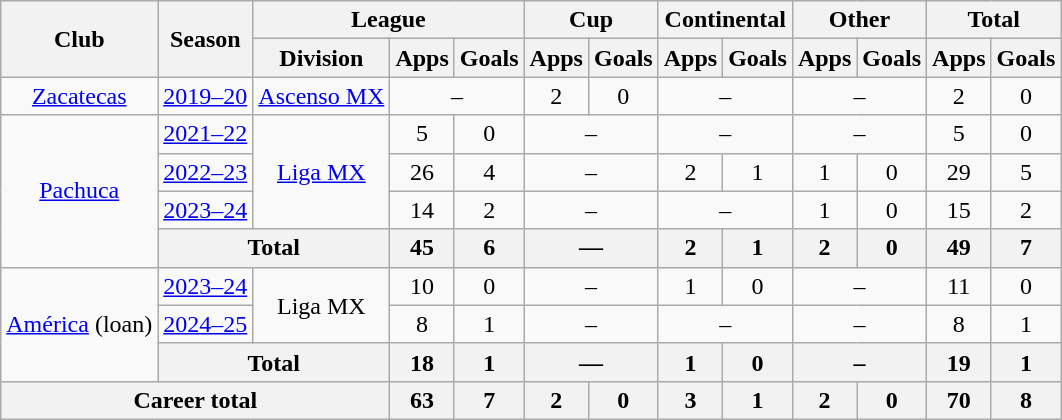<table class="wikitable" style="text-align: center">
<tr>
<th rowspan="2">Club</th>
<th rowspan="2">Season</th>
<th colspan="3">League</th>
<th colspan="2">Cup</th>
<th colspan="2">Continental</th>
<th colspan="2">Other</th>
<th colspan="2">Total</th>
</tr>
<tr>
<th>Division</th>
<th>Apps</th>
<th>Goals</th>
<th>Apps</th>
<th>Goals</th>
<th>Apps</th>
<th>Goals</th>
<th>Apps</th>
<th>Goals</th>
<th>Apps</th>
<th>Goals</th>
</tr>
<tr>
<td><a href='#'>Zacatecas</a></td>
<td><a href='#'>2019–20</a></td>
<td><a href='#'>Ascenso MX</a></td>
<td colspan="2">–</td>
<td>2</td>
<td>0</td>
<td colspan="2">–</td>
<td colspan="2">–</td>
<td>2</td>
<td>0</td>
</tr>
<tr>
<td rowspan="4"><a href='#'>Pachuca</a></td>
<td><a href='#'>2021–22</a></td>
<td rowspan="3"><a href='#'>Liga MX</a></td>
<td>5</td>
<td>0</td>
<td colspan="2">–</td>
<td colspan="2">–</td>
<td colspan="2">–</td>
<td>5</td>
<td>0</td>
</tr>
<tr>
<td><a href='#'>2022–23</a></td>
<td>26</td>
<td>4</td>
<td colspan="2">–</td>
<td>2</td>
<td>1</td>
<td>1</td>
<td>0</td>
<td>29</td>
<td>5</td>
</tr>
<tr>
<td><a href='#'>2023–24</a></td>
<td>14</td>
<td>2</td>
<td colspan="2">–</td>
<td colspan="2">–</td>
<td>1</td>
<td>0</td>
<td>15</td>
<td>2</td>
</tr>
<tr>
<th colspan="2">Total</th>
<th>45</th>
<th>6</th>
<th colspan="2">—</th>
<th>2</th>
<th>1</th>
<th>2</th>
<th>0</th>
<th>49</th>
<th>7</th>
</tr>
<tr>
<td rowspan="3"><a href='#'>América</a> (loan)</td>
<td><a href='#'>2023–24</a></td>
<td rowspan="2">Liga MX</td>
<td>10</td>
<td>0</td>
<td colspan="2">–</td>
<td>1</td>
<td>0</td>
<td colspan="2">–</td>
<td>11</td>
<td>0</td>
</tr>
<tr>
<td><a href='#'>2024–25</a></td>
<td>8</td>
<td>1</td>
<td colspan="2">–</td>
<td colspan="2">–</td>
<td colspan="2">–</td>
<td>8</td>
<td>1</td>
</tr>
<tr>
<th colspan="2">Total</th>
<th>18</th>
<th>1</th>
<th colspan="2">—</th>
<th>1</th>
<th>0</th>
<th colspan="2">–</th>
<th>19</th>
<th>1</th>
</tr>
<tr>
<th colspan="3"><strong>Career total</strong></th>
<th>63</th>
<th>7</th>
<th>2</th>
<th>0</th>
<th>3</th>
<th>1</th>
<th>2</th>
<th>0</th>
<th>70</th>
<th>8</th>
</tr>
</table>
